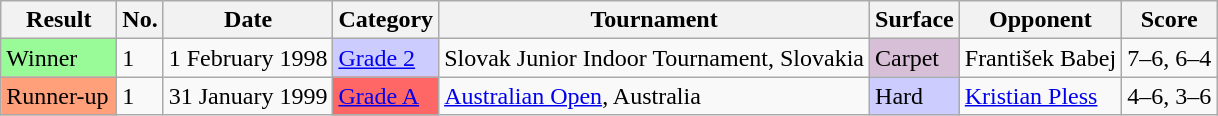<table class="wikitable">
<tr>
<th scope="col" width=70>Result</th>
<th scope="col">No.</th>
<th scope="col">Date</th>
<th scope="col">Category</th>
<th scope="col">Tournament</th>
<th scope="col">Surface</th>
<th scope="col">Opponent</th>
<th scope="col" class="unsortable">Score</th>
</tr>
<tr>
<td bgcolor=98FB98>Winner</td>
<td>1</td>
<td>1 February 1998</td>
<td style=background:#ccccff><a href='#'>Grade 2</a></td>
<td>Slovak Junior Indoor Tournament, Slovakia</td>
<td bgcolor=thistle>Carpet</td>
<td> František Babej</td>
<td>7–6, 6–4</td>
</tr>
<tr>
<td bgcolor=FFA07A>Runner-up</td>
<td>1</td>
<td>31 January 1999</td>
<td style=background:#FF6666><a href='#'>Grade A</a></td>
<td><a href='#'>Australian Open</a>, Australia</td>
<td bgcolor=CCCCFF>Hard</td>
<td> <a href='#'>Kristian Pless</a></td>
<td>4–6, 3–6</td>
</tr>
</table>
